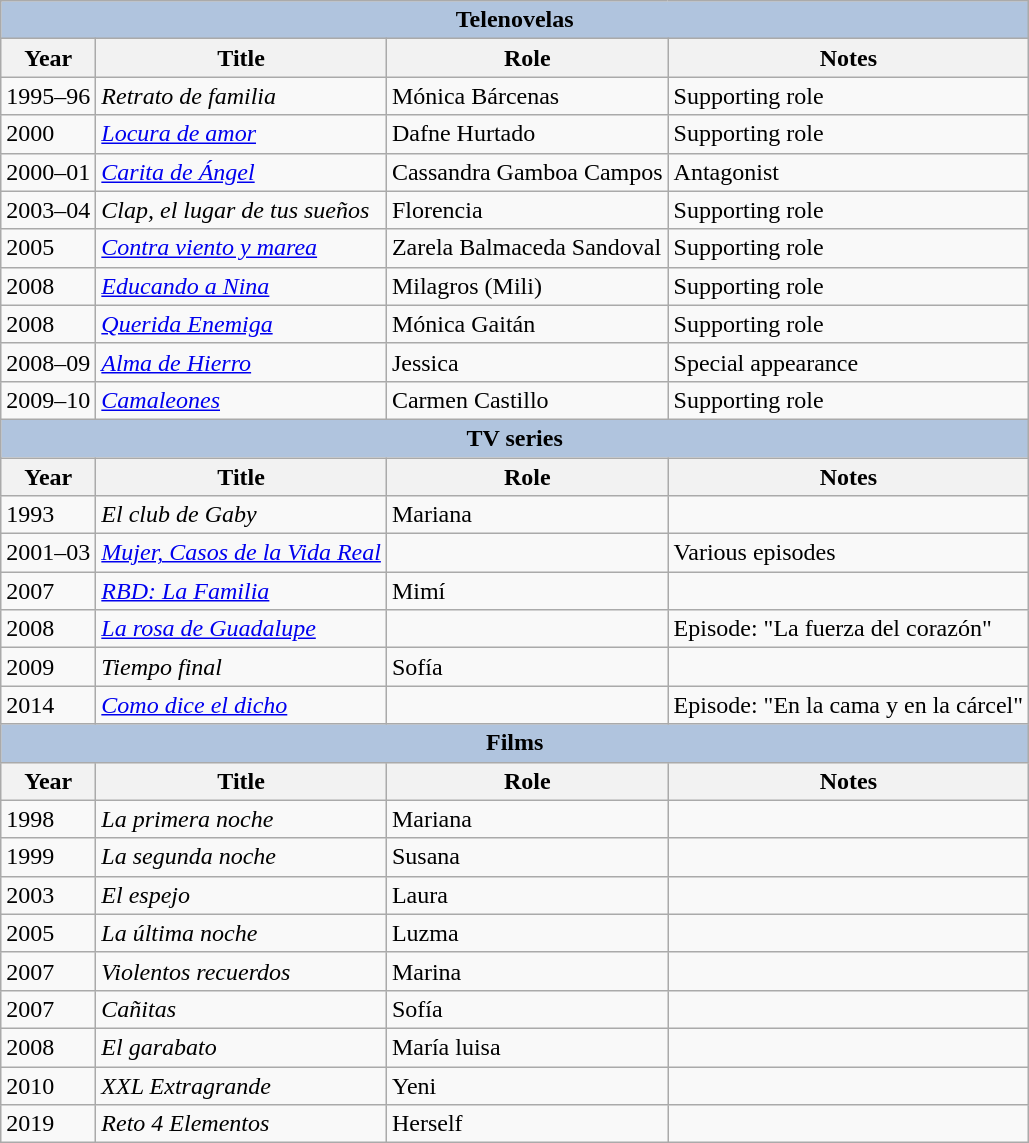<table class="wikitable">
<tr>
<th colspan="5" style="background:LightSteelBlue;">Telenovelas</th>
</tr>
<tr>
<th>Year</th>
<th>Title</th>
<th>Role</th>
<th>Notes</th>
</tr>
<tr>
<td>1995–96</td>
<td><em>Retrato de familia</em></td>
<td>Mónica Bárcenas</td>
<td>Supporting role</td>
</tr>
<tr>
<td>2000</td>
<td><em><a href='#'>Locura de amor</a></em></td>
<td>Dafne Hurtado</td>
<td>Supporting role</td>
</tr>
<tr>
<td>2000–01</td>
<td><em><a href='#'>Carita de Ángel</a></em></td>
<td>Cassandra Gamboa Campos</td>
<td>Antagonist</td>
</tr>
<tr>
<td>2003–04</td>
<td><em>Clap, el lugar de tus sueños</em></td>
<td>Florencia</td>
<td>Supporting role</td>
</tr>
<tr>
<td>2005</td>
<td><em><a href='#'>Contra viento y marea</a></em></td>
<td>Zarela Balmaceda Sandoval</td>
<td>Supporting role</td>
</tr>
<tr>
<td>2008</td>
<td><em><a href='#'>Educando a Nina</a></em></td>
<td>Milagros (Mili)</td>
<td>Supporting role</td>
</tr>
<tr>
<td>2008</td>
<td><em><a href='#'>Querida Enemiga</a></em></td>
<td>Mónica Gaitán</td>
<td>Supporting role</td>
</tr>
<tr>
<td>2008–09</td>
<td><em><a href='#'>Alma de Hierro</a></em></td>
<td>Jessica</td>
<td>Special appearance</td>
</tr>
<tr>
<td>2009–10</td>
<td><em><a href='#'>Camaleones</a></em></td>
<td>Carmen Castillo</td>
<td>Supporting role</td>
</tr>
<tr>
<th colspan="5" style="background:LightSteelBlue;">TV series</th>
</tr>
<tr>
<th>Year</th>
<th>Title</th>
<th>Role</th>
<th>Notes</th>
</tr>
<tr>
<td>1993</td>
<td><em>El club de Gaby</em></td>
<td>Mariana</td>
<td></td>
</tr>
<tr>
<td>2001–03</td>
<td><em><a href='#'>Mujer, Casos de la Vida Real</a></em></td>
<td></td>
<td>Various episodes</td>
</tr>
<tr>
<td>2007</td>
<td><em><a href='#'>RBD: La Familia</a></em></td>
<td>Mimí</td>
<td></td>
</tr>
<tr>
<td>2008</td>
<td><em><a href='#'>La rosa de Guadalupe</a></em></td>
<td></td>
<td>Episode: "La fuerza del corazón"</td>
</tr>
<tr>
<td>2009</td>
<td><em>Tiempo final</em></td>
<td>Sofía</td>
<td></td>
</tr>
<tr>
<td>2014</td>
<td><em><a href='#'>Como dice el dicho</a></em></td>
<td></td>
<td>Episode: "En la cama y en la cárcel"</td>
</tr>
<tr>
<th colspan="5" style="background:LightSteelBlue;">Films</th>
</tr>
<tr>
<th>Year</th>
<th>Title</th>
<th>Role</th>
<th>Notes</th>
</tr>
<tr>
<td>1998</td>
<td><em>La primera noche</em></td>
<td>Mariana</td>
<td></td>
</tr>
<tr>
<td>1999</td>
<td><em>La segunda noche</em></td>
<td>Susana</td>
<td></td>
</tr>
<tr>
<td>2003</td>
<td><em>El espejo</em></td>
<td>Laura</td>
<td></td>
</tr>
<tr>
<td>2005</td>
<td><em>La última noche</em></td>
<td>Luzma</td>
<td></td>
</tr>
<tr>
<td>2007</td>
<td><em>Violentos recuerdos</em></td>
<td>Marina</td>
<td></td>
</tr>
<tr>
<td>2007</td>
<td><em>Cañitas</em></td>
<td>Sofía</td>
<td></td>
</tr>
<tr>
<td>2008</td>
<td><em>El garabato</em></td>
<td>María luisa</td>
<td></td>
</tr>
<tr>
<td>2010</td>
<td><em>XXL Extragrande</em></td>
<td>Yeni</td>
<td></td>
</tr>
<tr>
<td>2019</td>
<td><em>Reto 4 Elementos</em></td>
<td>Herself</td>
<td></td>
</tr>
</table>
